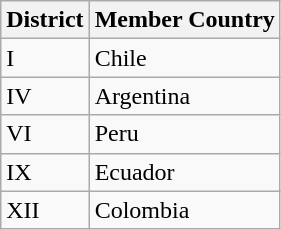<table class="wikitable">
<tr>
<th>District</th>
<th>Member Country</th>
</tr>
<tr>
<td>I</td>
<td>Chile</td>
</tr>
<tr>
<td>IV</td>
<td>Argentina</td>
</tr>
<tr>
<td>VI</td>
<td>Peru</td>
</tr>
<tr>
<td>IX</td>
<td>Ecuador</td>
</tr>
<tr>
<td>XII</td>
<td>Colombia</td>
</tr>
</table>
